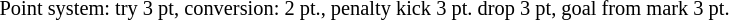<table width=100%>
<tr>
<td align=left width=60% style="font-size: 85%">Point system: try 3 pt, conversion: 2 pt., penalty kick 3 pt. drop 3 pt, goal from mark 3 pt.</td>
</tr>
</table>
